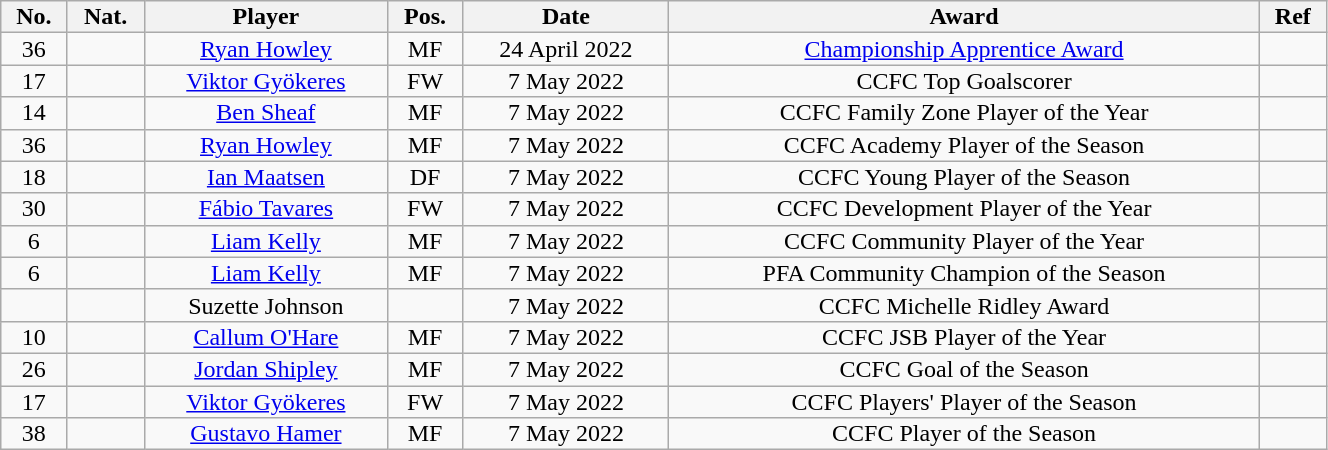<table class="wikitable sortable alternance" style="font-size:100%; text-align:center; line-height:14px; width:70%;">
<tr>
<th>No.</th>
<th>Nat.</th>
<th>Player</th>
<th>Pos.</th>
<th>Date</th>
<th>Award</th>
<th>Ref</th>
</tr>
<tr>
<td>36</td>
<td></td>
<td><a href='#'>Ryan Howley</a></td>
<td>MF</td>
<td>24 April 2022</td>
<td><a href='#'>Championship Apprentice Award</a></td>
<td></td>
</tr>
<tr>
<td>17</td>
<td></td>
<td><a href='#'>Viktor Gyökeres</a></td>
<td>FW</td>
<td>7 May 2022</td>
<td>CCFC Top Goalscorer</td>
<td></td>
</tr>
<tr>
<td>14</td>
<td></td>
<td><a href='#'>Ben Sheaf</a></td>
<td>MF</td>
<td>7 May 2022</td>
<td>CCFC Family Zone Player of the Year</td>
<td></td>
</tr>
<tr>
<td>36</td>
<td></td>
<td><a href='#'>Ryan Howley</a></td>
<td>MF</td>
<td>7 May 2022</td>
<td>CCFC Academy Player of the Season</td>
<td></td>
</tr>
<tr>
<td>18</td>
<td></td>
<td><a href='#'>Ian Maatsen</a></td>
<td>DF</td>
<td>7 May 2022</td>
<td>CCFC Young Player of the Season</td>
<td></td>
</tr>
<tr>
<td>30</td>
<td></td>
<td><a href='#'>Fábio Tavares</a></td>
<td>FW</td>
<td>7 May 2022</td>
<td>CCFC Development Player of the Year</td>
<td></td>
</tr>
<tr>
<td>6</td>
<td></td>
<td><a href='#'>Liam Kelly</a></td>
<td>MF</td>
<td>7 May 2022</td>
<td>CCFC Community Player of the Year</td>
<td></td>
</tr>
<tr>
<td>6</td>
<td></td>
<td><a href='#'>Liam Kelly</a></td>
<td>MF</td>
<td>7 May 2022</td>
<td>PFA Community Champion of the Season</td>
<td></td>
</tr>
<tr>
<td></td>
<td></td>
<td>Suzette Johnson</td>
<td></td>
<td>7 May 2022</td>
<td>CCFC Michelle Ridley Award</td>
<td></td>
</tr>
<tr>
<td>10</td>
<td></td>
<td><a href='#'>Callum O'Hare</a></td>
<td>MF</td>
<td>7 May 2022</td>
<td>CCFC JSB Player of the Year</td>
<td></td>
</tr>
<tr>
<td>26</td>
<td></td>
<td><a href='#'>Jordan Shipley</a></td>
<td>MF</td>
<td>7 May 2022</td>
<td>CCFC Goal of the Season</td>
<td></td>
</tr>
<tr>
<td>17</td>
<td></td>
<td><a href='#'>Viktor Gyökeres</a></td>
<td>FW</td>
<td>7 May 2022</td>
<td>CCFC Players' Player of the Season</td>
<td></td>
</tr>
<tr>
<td>38</td>
<td></td>
<td><a href='#'>Gustavo Hamer</a></td>
<td>MF</td>
<td>7 May 2022</td>
<td>CCFC Player of the Season</td>
<td></td>
</tr>
</table>
